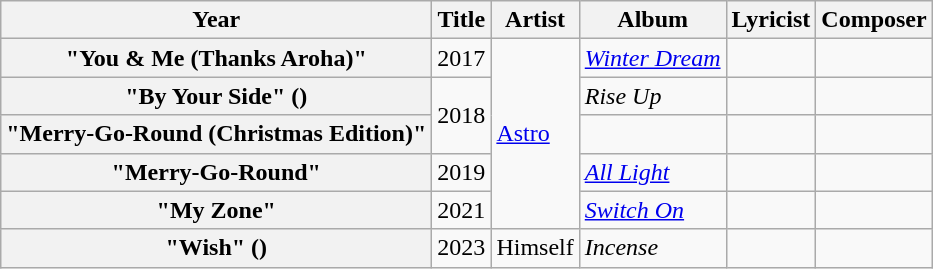<table class="wikitable  plainrowheaders">
<tr>
<th scope="col">Year</th>
<th scope="col">Title</th>
<th scope="col">Artist</th>
<th scope="col">Album</th>
<th scope="col">Lyricist</th>
<th scope="col">Composer</th>
</tr>
<tr>
<th scope="row">"You & Me (Thanks Aroha)"</th>
<td>2017</td>
<td rowspan="5"><a href='#'>Astro</a></td>
<td><em><a href='#'>Winter Dream</a></em></td>
<td></td>
<td></td>
</tr>
<tr>
<th scope="row">"By Your Side" ()</th>
<td rowspan="2">2018</td>
<td><em>Rise Up</em></td>
<td></td>
<td></td>
</tr>
<tr>
<th scope="row">"Merry-Go-Round (Christmas Edition)"</th>
<td></td>
<td></td>
<td></td>
</tr>
<tr>
<th scope="row">"Merry-Go-Round"</th>
<td>2019</td>
<td><em><a href='#'>All Light</a></em></td>
<td></td>
<td></td>
</tr>
<tr>
<th scope="row">"My Zone"</th>
<td>2021</td>
<td><em><a href='#'>Switch On</a></em></td>
<td></td>
<td></td>
</tr>
<tr>
<th scope="row">"Wish" ()</th>
<td>2023</td>
<td>Himself</td>
<td><em>Incense</em></td>
<td></td>
<td></td>
</tr>
</table>
